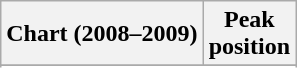<table class="wikitable sortable plainrowheaders" style="text-align:center">
<tr>
<th scope="col">Chart (2008–2009)</th>
<th scope="col">Peak<br>position</th>
</tr>
<tr>
</tr>
<tr>
</tr>
<tr>
</tr>
<tr>
</tr>
<tr>
</tr>
<tr>
</tr>
<tr>
</tr>
<tr>
</tr>
<tr>
</tr>
<tr>
</tr>
</table>
